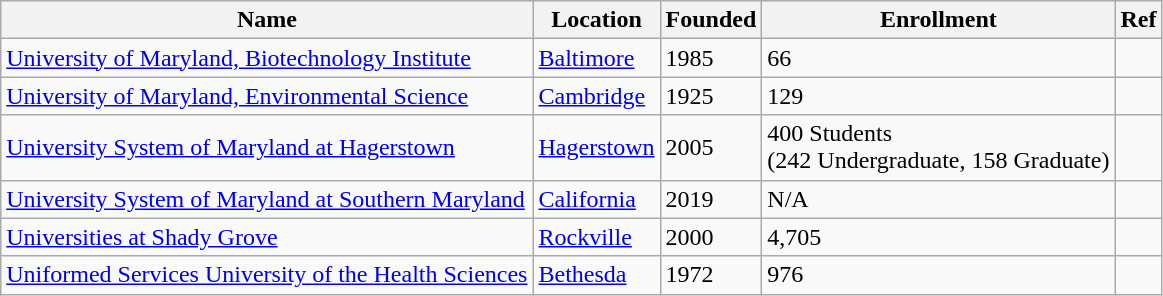<table class="sortable wikitable">
<tr>
<th>Name</th>
<th>Location</th>
<th>Founded</th>
<th>Enrollment</th>
<th>Ref</th>
</tr>
<tr>
<td><a href='#'>University of Maryland, Biotechnology Institute</a></td>
<td><a href='#'>Baltimore</a></td>
<td>1985</td>
<td>66</td>
<td></td>
</tr>
<tr>
<td><a href='#'>University of Maryland, Environmental Science</a></td>
<td><a href='#'>Cambridge</a></td>
<td>1925</td>
<td>129</td>
<td></td>
</tr>
<tr>
<td><a href='#'>University System of Maryland at Hagerstown</a></td>
<td><a href='#'>Hagerstown</a></td>
<td>2005</td>
<td>400 Students<br>(242 Undergraduate, 158 Graduate)</td>
<td><br></td>
</tr>
<tr>
<td><a href='#'>University System of Maryland at Southern Maryland</a></td>
<td><a href='#'>California</a></td>
<td>2019</td>
<td>N/A</td>
<td></td>
</tr>
<tr>
<td><a href='#'>Universities at Shady Grove</a></td>
<td><a href='#'>Rockville</a></td>
<td>2000</td>
<td>4,705</td>
<td></td>
</tr>
<tr>
<td><a href='#'>Uniformed Services University of the Health Sciences</a></td>
<td><a href='#'>Bethesda</a></td>
<td>1972</td>
<td>976</td>
<td></td>
</tr>
</table>
